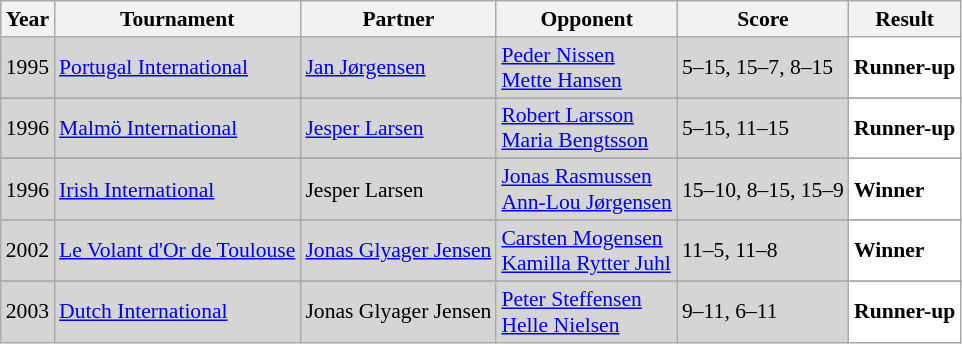<table class="sortable wikitable" style="font-size: 90%;">
<tr>
<th>Year</th>
<th>Tournament</th>
<th>Partner</th>
<th>Opponent</th>
<th>Score</th>
<th>Result</th>
</tr>
<tr style="background:#D5D5D5">
<td align="center">1995</td>
<td align="left"><a href='#'>Portugal International</a></td>
<td align="left"> <a href='#'>Jan Jørgensen</a></td>
<td align="left"> <a href='#'>Peder Nissen</a> <br>  <a href='#'>Mette Hansen</a></td>
<td align="left">5–15, 15–7, 8–15</td>
<td style="text-align:left; background: white"> <strong>Runner-up</strong></td>
</tr>
<tr>
</tr>
<tr style="background:#D5D5D5">
<td align="center">1996</td>
<td align="left"><a href='#'>Malmö International</a></td>
<td align="left"> <a href='#'>Jesper Larsen</a></td>
<td align="left"> <a href='#'>Robert Larsson</a> <br>  <a href='#'>Maria Bengtsson</a></td>
<td align="left">5–15, 11–15</td>
<td style="text-align:left; background:white"> <strong>Runner-up</strong></td>
</tr>
<tr>
</tr>
<tr style="background:#D5D5D5">
<td align="center">1996</td>
<td align="left"><a href='#'>Irish International</a></td>
<td align="left"> Jesper Larsen</td>
<td align="left"> <a href='#'>Jonas Rasmussen</a> <br>  <a href='#'>Ann-Lou Jørgensen</a></td>
<td align="left">15–10, 8–15, 15–9</td>
<td style="text-align:left; background:white"> <strong>Winner</strong></td>
</tr>
<tr>
</tr>
<tr style="background:#D5D5D5">
<td align="center">2002</td>
<td align="left"><a href='#'>Le Volant d'Or de Toulouse</a></td>
<td align="left"> <a href='#'>Jonas Glyager Jensen</a></td>
<td align="left"> <a href='#'>Carsten Mogensen</a> <br>  <a href='#'>Kamilla Rytter Juhl</a></td>
<td align="left">11–5, 11–8</td>
<td style="text-align:left; background:white"> <strong>Winner</strong></td>
</tr>
<tr>
</tr>
<tr style="background:#D5D5D5">
<td align="center">2003</td>
<td align="left"><a href='#'>Dutch International</a></td>
<td align="left"> Jonas Glyager Jensen</td>
<td align="left"> <a href='#'>Peter Steffensen</a><br> <a href='#'>Helle Nielsen</a></td>
<td align="left">9–11, 6–11</td>
<td style="text-align:left; background:white"> <strong>Runner-up</strong></td>
</tr>
</table>
